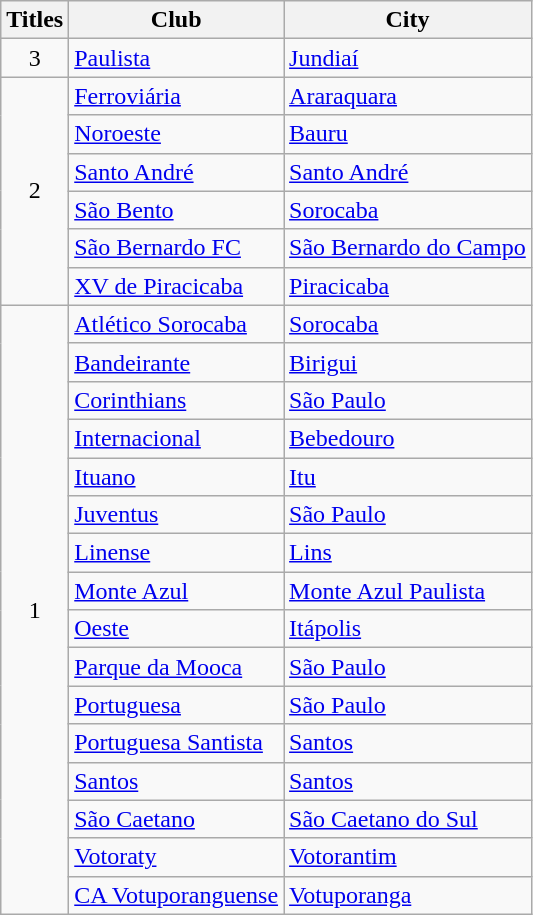<table class="wikitable sortable">
<tr>
<th>Titles</th>
<th>Club</th>
<th>City</th>
</tr>
<tr>
<td align=center>3</td>
<td><a href='#'>Paulista</a></td>
<td><a href='#'>Jundiaí</a></td>
</tr>
<tr>
<td rowspan=6 align=center>2</td>
<td><a href='#'>Ferroviária</a></td>
<td><a href='#'>Araraquara</a></td>
</tr>
<tr>
<td><a href='#'>Noroeste</a></td>
<td><a href='#'>Bauru</a></td>
</tr>
<tr>
<td><a href='#'>Santo André</a></td>
<td><a href='#'>Santo André</a></td>
</tr>
<tr>
<td><a href='#'>São Bento</a></td>
<td><a href='#'>Sorocaba</a></td>
</tr>
<tr>
<td><a href='#'>São Bernardo FC</a></td>
<td><a href='#'>São Bernardo do Campo</a></td>
</tr>
<tr>
<td><a href='#'>XV de Piracicaba</a></td>
<td><a href='#'>Piracicaba</a></td>
</tr>
<tr>
<td rowspan=16 align=center>1</td>
<td><a href='#'>Atlético Sorocaba</a></td>
<td><a href='#'>Sorocaba</a></td>
</tr>
<tr>
<td><a href='#'>Bandeirante</a></td>
<td><a href='#'>Birigui</a></td>
</tr>
<tr>
<td><a href='#'>Corinthians</a></td>
<td><a href='#'>São Paulo</a></td>
</tr>
<tr>
<td><a href='#'>Internacional</a></td>
<td><a href='#'>Bebedouro</a></td>
</tr>
<tr>
<td><a href='#'>Ituano</a></td>
<td><a href='#'>Itu</a></td>
</tr>
<tr>
<td><a href='#'>Juventus</a></td>
<td><a href='#'>São Paulo</a></td>
</tr>
<tr>
<td><a href='#'>Linense</a></td>
<td><a href='#'>Lins</a></td>
</tr>
<tr>
<td><a href='#'>Monte Azul</a></td>
<td><a href='#'>Monte Azul Paulista</a></td>
</tr>
<tr>
<td><a href='#'>Oeste</a></td>
<td><a href='#'>Itápolis</a></td>
</tr>
<tr>
<td><a href='#'>Parque da Mooca</a></td>
<td><a href='#'>São Paulo</a></td>
</tr>
<tr>
<td><a href='#'>Portuguesa</a></td>
<td><a href='#'>São Paulo</a></td>
</tr>
<tr>
<td><a href='#'>Portuguesa Santista</a></td>
<td><a href='#'>Santos</a></td>
</tr>
<tr>
<td><a href='#'>Santos</a></td>
<td><a href='#'>Santos</a></td>
</tr>
<tr>
<td><a href='#'>São Caetano</a></td>
<td><a href='#'>São Caetano do Sul</a></td>
</tr>
<tr>
<td><a href='#'>Votoraty</a></td>
<td><a href='#'>Votorantim</a></td>
</tr>
<tr>
<td><a href='#'>CA Votuporanguense</a></td>
<td><a href='#'>Votuporanga</a></td>
</tr>
</table>
